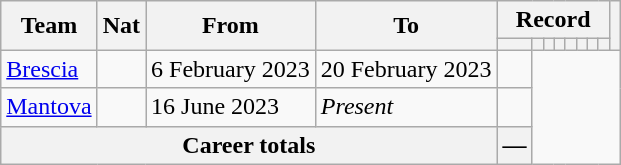<table class="wikitable" style="text-align: center">
<tr>
<th rowspan="2">Team</th>
<th rowspan="2">Nat</th>
<th rowspan="2">From</th>
<th rowspan="2">To</th>
<th colspan="8">Record</th>
<th rowspan=2></th>
</tr>
<tr>
<th></th>
<th></th>
<th></th>
<th></th>
<th></th>
<th></th>
<th></th>
<th></th>
</tr>
<tr>
<td align=left><a href='#'>Brescia</a></td>
<td></td>
<td align=left>6 February 2023</td>
<td align=left>20 February 2023<br></td>
<td></td>
</tr>
<tr>
<td align=left><a href='#'>Mantova</a></td>
<td></td>
<td align=left>16 June 2023</td>
<td align=left><em>Present</em><br></td>
<td></td>
</tr>
<tr>
<th colspan=4>Career totals<br></th>
<th>—</th>
</tr>
</table>
